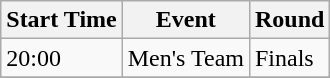<table class="wikitable">
<tr>
<th>Start Time</th>
<th>Event</th>
<th>Round</th>
</tr>
<tr>
<td>20:00</td>
<td>Men's Team</td>
<td>Finals</td>
</tr>
<tr>
</tr>
</table>
